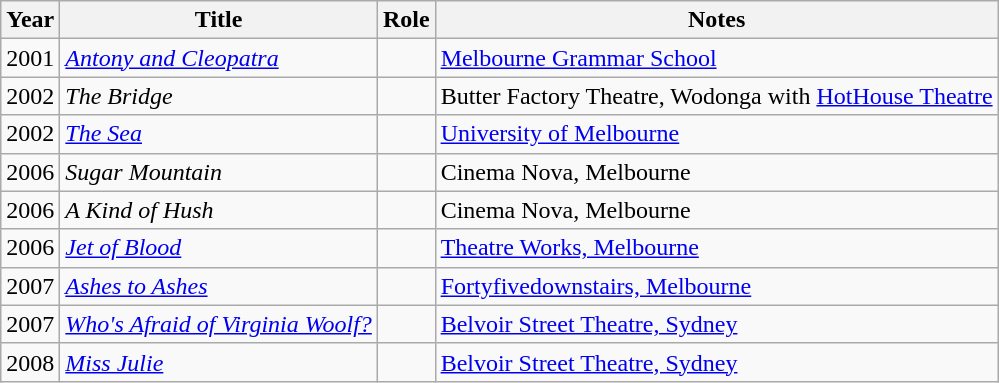<table class=wikitable>
<tr>
<th>Year</th>
<th>Title</th>
<th>Role</th>
<th>Notes</th>
</tr>
<tr>
<td>2001</td>
<td><em><a href='#'>Antony and Cleopatra</a></em></td>
<td></td>
<td><a href='#'>Melbourne Grammar School</a></td>
</tr>
<tr>
<td>2002</td>
<td><em>The Bridge</em></td>
<td></td>
<td>Butter Factory Theatre, Wodonga with <a href='#'>HotHouse Theatre</a></td>
</tr>
<tr>
<td>2002</td>
<td><em><a href='#'>The Sea</a></em></td>
<td></td>
<td><a href='#'>University of Melbourne</a></td>
</tr>
<tr>
<td>2006</td>
<td><em>Sugar Mountain</em></td>
<td></td>
<td>Cinema Nova, Melbourne</td>
</tr>
<tr>
<td>2006</td>
<td><em>A Kind of Hush</em></td>
<td></td>
<td>Cinema Nova, Melbourne</td>
</tr>
<tr>
<td>2006</td>
<td><em><a href='#'>Jet of Blood</a></em></td>
<td></td>
<td><a href='#'>Theatre Works, Melbourne</a></td>
</tr>
<tr>
<td>2007</td>
<td><em><a href='#'>Ashes to Ashes</a></em></td>
<td></td>
<td><a href='#'>Fortyfivedownstairs, Melbourne</a></td>
</tr>
<tr>
<td>2007</td>
<td><em><a href='#'>Who's Afraid of Virginia Woolf?</a></em></td>
<td></td>
<td><a href='#'>Belvoir Street Theatre, Sydney</a></td>
</tr>
<tr>
<td>2008</td>
<td><em><a href='#'>Miss Julie</a></em></td>
<td></td>
<td><a href='#'>Belvoir Street Theatre, Sydney</a></td>
</tr>
</table>
